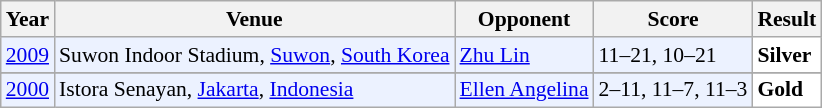<table class="sortable wikitable" style="font-size: 90%;">
<tr>
<th>Year</th>
<th>Venue</th>
<th>Opponent</th>
<th>Score</th>
<th>Result</th>
</tr>
<tr style="background:#ECF2FF">
<td align="center"><a href='#'>2009</a></td>
<td align="left">Suwon Indoor Stadium, <a href='#'>Suwon</a>, <a href='#'>South Korea</a></td>
<td align="left"> <a href='#'>Zhu Lin</a></td>
<td align="left">11–21, 10–21</td>
<td style="text-align:left; background:white"> <strong>Silver</strong></td>
</tr>
<tr>
</tr>
<tr style="background:#ECF2FF">
<td align="center"><a href='#'>2000</a></td>
<td align="left">Istora Senayan, <a href='#'>Jakarta</a>, <a href='#'>Indonesia</a></td>
<td align="left"> <a href='#'>Ellen Angelina</a></td>
<td align="left">2–11, 11–7, 11–3</td>
<td style="text-align:left; background:white"> <strong>Gold</strong></td>
</tr>
</table>
